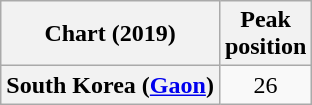<table class="wikitable plainrowheaders" style="text-align:center">
<tr>
<th scope="col">Chart (2019)</th>
<th scope="col">Peak<br>position</th>
</tr>
<tr>
<th scope="row">South Korea (<a href='#'>Gaon</a>)</th>
<td>26</td>
</tr>
</table>
